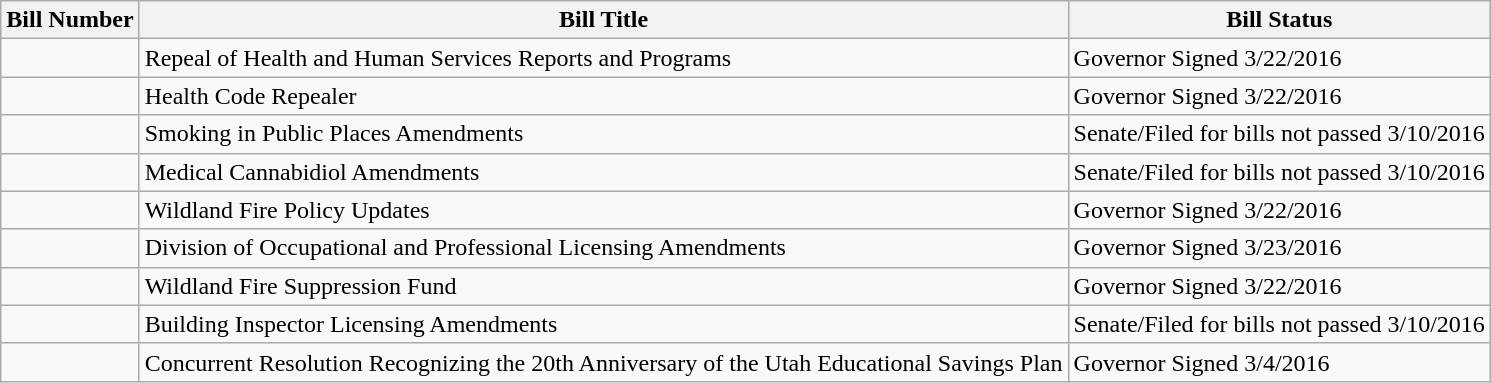<table class="wikitable">
<tr>
<th>Bill Number</th>
<th>Bill Title</th>
<th>Bill Status</th>
</tr>
<tr>
<td></td>
<td>Repeal of Health and Human Services Reports and Programs</td>
<td>Governor Signed 3/22/2016</td>
</tr>
<tr>
<td></td>
<td>Health Code Repealer</td>
<td>Governor Signed 3/22/2016</td>
</tr>
<tr>
<td></td>
<td>Smoking in Public Places Amendments</td>
<td>Senate/Filed for bills not passed 3/10/2016</td>
</tr>
<tr>
<td></td>
<td>Medical Cannabidiol Amendments</td>
<td>Senate/Filed for bills not passed 3/10/2016</td>
</tr>
<tr>
<td></td>
<td>Wildland Fire Policy Updates</td>
<td>Governor Signed 3/22/2016</td>
</tr>
<tr>
<td></td>
<td>Division of Occupational and Professional Licensing Amendments</td>
<td>Governor Signed 3/23/2016</td>
</tr>
<tr>
<td></td>
<td>Wildland Fire Suppression Fund</td>
<td>Governor Signed 3/22/2016</td>
</tr>
<tr>
<td></td>
<td>Building Inspector Licensing Amendments</td>
<td>Senate/Filed for bills not passed 3/10/2016</td>
</tr>
<tr>
<td></td>
<td>Concurrent Resolution Recognizing the 20th Anniversary of the Utah Educational Savings Plan</td>
<td>Governor Signed 3/4/2016</td>
</tr>
</table>
